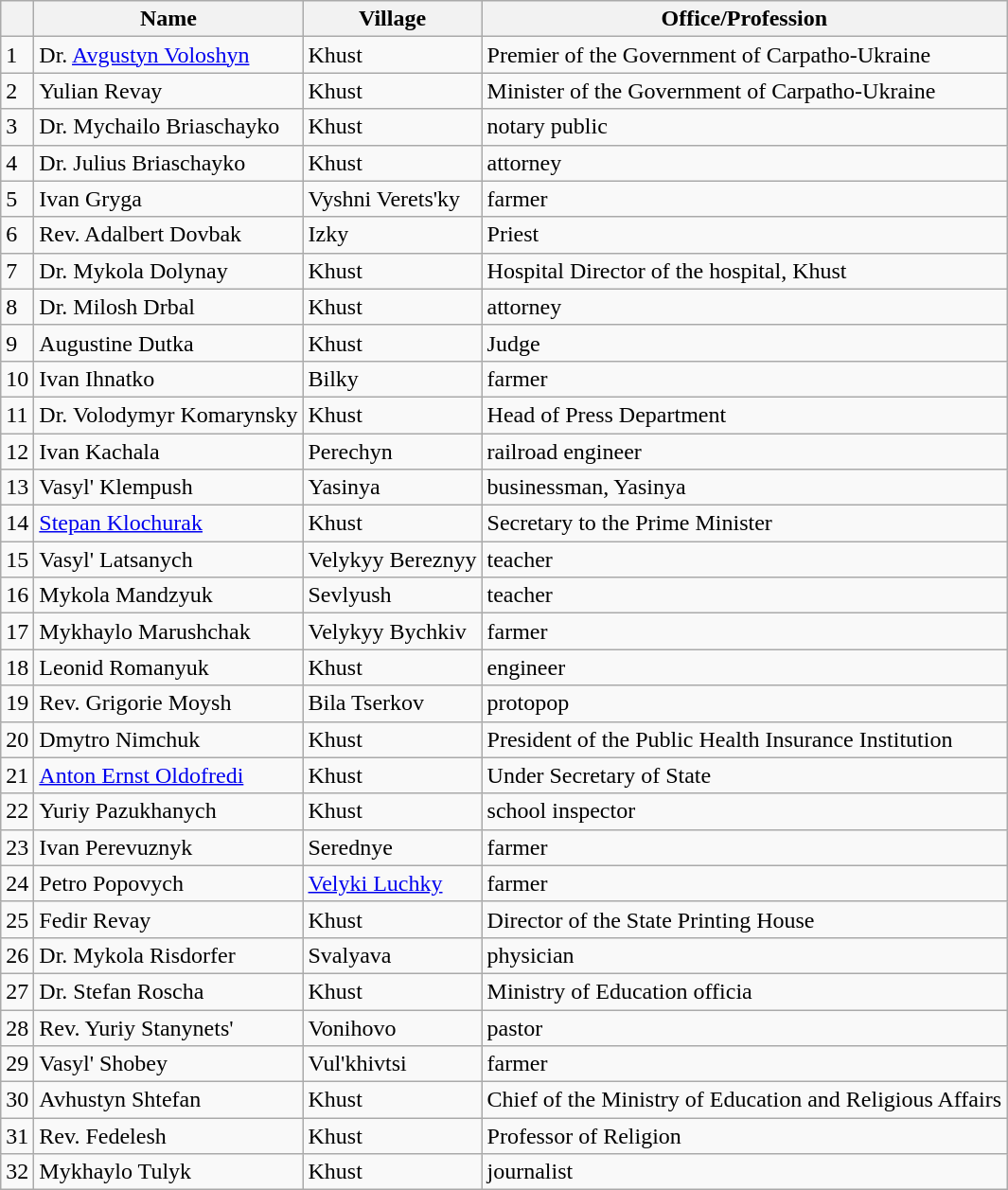<table class="wikitable">
<tr>
<th></th>
<th>Name</th>
<th>Village</th>
<th>Office/Profession</th>
</tr>
<tr>
<td>1</td>
<td>Dr. <a href='#'>Avgustyn Voloshyn</a></td>
<td>Khust</td>
<td>Premier of the Government of Carpatho-Ukraine</td>
</tr>
<tr>
<td>2</td>
<td>Yulian Revay</td>
<td>Khust</td>
<td>Minister of the Government of Carpatho-Ukraine</td>
</tr>
<tr>
<td>3</td>
<td>Dr. Mychailo Briaschayko</td>
<td>Khust</td>
<td>notary public</td>
</tr>
<tr>
<td>4</td>
<td>Dr. Julius Briaschayko</td>
<td>Khust</td>
<td>attorney</td>
</tr>
<tr>
<td>5</td>
<td>Ivan Gryga</td>
<td>Vyshni Verets'ky</td>
<td>farmer</td>
</tr>
<tr>
<td>6</td>
<td>Rev. Adalbert Dovbak</td>
<td>Izky</td>
<td>Priest</td>
</tr>
<tr>
<td>7</td>
<td>Dr. Mykola Dolynay</td>
<td>Khust</td>
<td>Hospital Director of the hospital, Khust</td>
</tr>
<tr>
<td>8</td>
<td>Dr. Milosh Drbal</td>
<td>Khust</td>
<td>attorney</td>
</tr>
<tr>
<td>9</td>
<td>Augustine Dutka</td>
<td>Khust</td>
<td>Judge</td>
</tr>
<tr>
<td>10</td>
<td>Ivan Ihnatko</td>
<td>Bilky</td>
<td>farmer</td>
</tr>
<tr>
<td>11</td>
<td>Dr. Volodymyr Komarynsky</td>
<td>Khust</td>
<td>Head of Press Department</td>
</tr>
<tr>
<td>12</td>
<td>Ivan Kachala</td>
<td>Perechyn</td>
<td>railroad engineer</td>
</tr>
<tr>
<td>13</td>
<td>Vasyl' Klempush</td>
<td>Yasinya</td>
<td>businessman, Yasinya</td>
</tr>
<tr>
<td>14</td>
<td><a href='#'>Stepan Klochurak</a></td>
<td>Khust</td>
<td>Secretary to the Prime Minister</td>
</tr>
<tr>
<td>15</td>
<td>Vasyl' Latsanych</td>
<td>Velykyy Bereznyy</td>
<td>teacher</td>
</tr>
<tr>
<td>16</td>
<td>Mykola Mandzyuk</td>
<td>Sevlyush</td>
<td>teacher</td>
</tr>
<tr>
<td>17</td>
<td>Mykhaylo Marushchak</td>
<td>Velykyy Bychkiv</td>
<td>farmer</td>
</tr>
<tr>
<td>18</td>
<td>Leonid Romanyuk</td>
<td>Khust</td>
<td>engineer</td>
</tr>
<tr>
<td>19</td>
<td>Rev. Grigorie Moysh</td>
<td>Bila Tserkov</td>
<td>protopop</td>
</tr>
<tr>
<td>20</td>
<td>Dmytro Nimchuk</td>
<td>Khust</td>
<td>President of the Public Health Insurance Institution</td>
</tr>
<tr>
<td>21</td>
<td><a href='#'>Anton Ernst Oldofredi</a></td>
<td>Khust</td>
<td>Under Secretary of State</td>
</tr>
<tr>
<td>22</td>
<td>Yuriy Pazukhanych</td>
<td>Khust</td>
<td>school inspector</td>
</tr>
<tr>
<td>23</td>
<td>Ivan Perevuznyk</td>
<td>Serednye</td>
<td>farmer</td>
</tr>
<tr>
<td>24</td>
<td>Petro Popovych</td>
<td><a href='#'>Velyki Luchky</a></td>
<td>farmer</td>
</tr>
<tr>
<td>25</td>
<td>Fedir Revay</td>
<td>Khust</td>
<td>Director of the State Printing House</td>
</tr>
<tr>
<td>26</td>
<td>Dr. Mykola Risdorfer</td>
<td>Svalyava</td>
<td>physician</td>
</tr>
<tr>
<td>27</td>
<td>Dr. Stefan Roscha</td>
<td>Khust</td>
<td>Ministry of Education officia</td>
</tr>
<tr>
<td>28</td>
<td>Rev. Yuriy Stanynets'</td>
<td>Vonihovo</td>
<td>pastor</td>
</tr>
<tr>
<td>29</td>
<td>Vasyl' Shobey</td>
<td>Vul'khivtsi</td>
<td>farmer</td>
</tr>
<tr>
<td>30</td>
<td>Avhustyn Shtefan</td>
<td>Khust</td>
<td>Chief of the Ministry of Education and Religious Affairs</td>
</tr>
<tr>
<td>31</td>
<td>Rev. Fedelesh</td>
<td>Khust</td>
<td>Professor of Religion</td>
</tr>
<tr>
<td>32</td>
<td>Mykhaylo Tulyk</td>
<td>Khust</td>
<td>journalist</td>
</tr>
</table>
